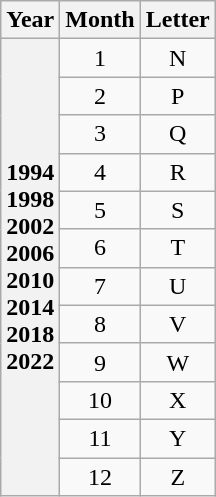<table class="wikitable" style="float:left; margin-right:2em;">
<tr>
<th>Year</th>
<th>Month</th>
<th>Letter</th>
</tr>
<tr style="text-align:center;">
<th rowspan="12">1994<br>1998<br>2002<br>2006<br>2010<br>2014<br>2018<br>2022</th>
<td>1</td>
<td>N</td>
</tr>
<tr style="text-align:center;">
<td>2</td>
<td>P</td>
</tr>
<tr style="text-align:center;">
<td>3</td>
<td>Q</td>
</tr>
<tr style="text-align:center;">
<td>4</td>
<td>R</td>
</tr>
<tr style="text-align:center;">
<td>5</td>
<td>S</td>
</tr>
<tr style="text-align:center;">
<td>6</td>
<td>T</td>
</tr>
<tr style="text-align:center;">
<td>7</td>
<td>U</td>
</tr>
<tr style="text-align:center;">
<td>8</td>
<td>V</td>
</tr>
<tr style="text-align:center;">
<td>9</td>
<td>W</td>
</tr>
<tr style="text-align:center;">
<td>10</td>
<td>X</td>
</tr>
<tr style="text-align:center;">
<td>11</td>
<td>Y</td>
</tr>
<tr style="text-align:center;">
<td>12</td>
<td>Z</td>
</tr>
</table>
